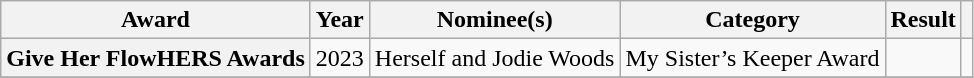<table class="wikitable sortable plainrowheaders">
<tr>
<th scope="col">Award</th>
<th scope="col">Year</th>
<th scope="col">Nominee(s)</th>
<th scope="col">Category</th>
<th scope="col">Result</th>
<th scope="col" class="unsortable"></th>
</tr>
<tr>
<th scope="row">Give Her FlowHERS Awards</th>
<td>2023</td>
<td>Herself and Jodie Woods</td>
<td>My Sister’s Keeper Award</td>
<td></td>
<td style="text-align:center;"></td>
</tr>
<tr>
</tr>
</table>
